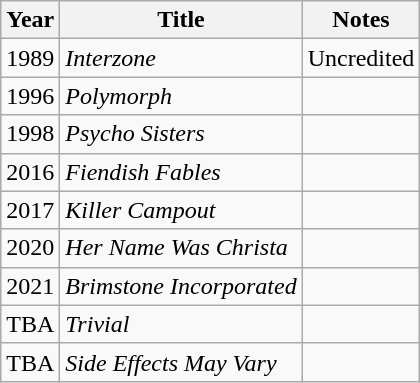<table class="wikitable sortable">
<tr>
<th>Year</th>
<th>Title</th>
<th class="unsortable">Notes</th>
</tr>
<tr>
<td>1989</td>
<td><em>Interzone</em></td>
<td>Uncredited</td>
</tr>
<tr>
<td>1996</td>
<td><em>Polymorph</em></td>
<td></td>
</tr>
<tr>
<td>1998</td>
<td><em>Psycho Sisters</em></td>
<td></td>
</tr>
<tr>
<td>2016</td>
<td><em>Fiendish Fables</em></td>
<td></td>
</tr>
<tr>
<td>2017</td>
<td><em>Killer Campout</em></td>
<td></td>
</tr>
<tr>
<td>2020</td>
<td><em>Her Name Was Christa</em></td>
<td></td>
</tr>
<tr>
<td>2021</td>
<td><em>Brimstone Incorporated</em></td>
<td></td>
</tr>
<tr>
<td>TBA</td>
<td><em>Trivial</em></td>
<td></td>
</tr>
<tr>
<td>TBA</td>
<td><em>Side Effects May Vary</em></td>
<td></td>
</tr>
</table>
